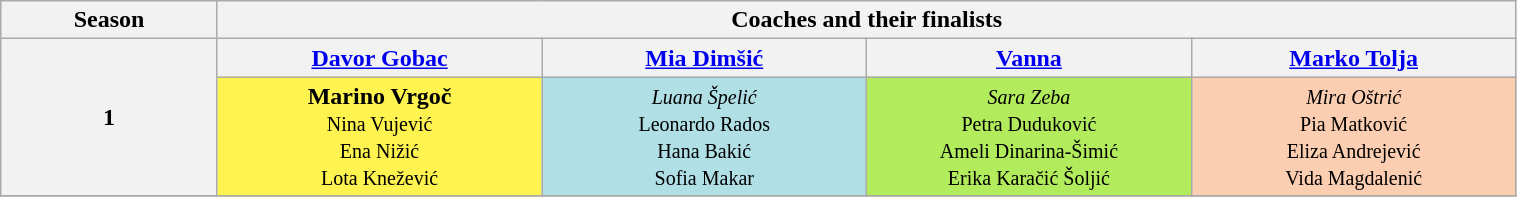<table class="wikitable nowrap" style="text-align:center; width:80%">
<tr>
<th style="width:10%">Season</th>
<th style="width:50%" colspan="4">Coaches and their finalists</th>
</tr>
<tr>
<th rowspan="2">1</th>
<th style="width:15%" scope="col"><a href='#'>Davor Gobac</a></th>
<th style="width:15%" scope="col"><a href='#'>Mia Dimšić</a></th>
<th style="width:15%" scope="col"><a href='#'>Vanna</a></th>
<th style="width:15%" scope="col"><a href='#'>Marko Tolja</a></th>
</tr>
<tr>
<td style="background:#FFF44F"><strong>Marino Vrgoč</strong><br><small>Nina Vujević<br>Ena Nižić<br>Lota Knežević</small></td>
<td style="background:#B0E0E6"><small><em>Luana Špelić</em><br>Leonardo Rados<br>Hana Bakić<br>Sofia Makar</small></td>
<td style="background:#B2EC5D"><small><em>Sara Zeba</em><br>Petra Duduković<br>Ameli Dinarina-Šimić<br>Erika Karačić Šoljić</small></td>
<td style="background:#FBCEB1"><small><em>Mira Oštrić</em><br>Pia Matković<br>Eliza Andrejević<br>Vida Magdalenić</small></td>
</tr>
<tr>
</tr>
</table>
